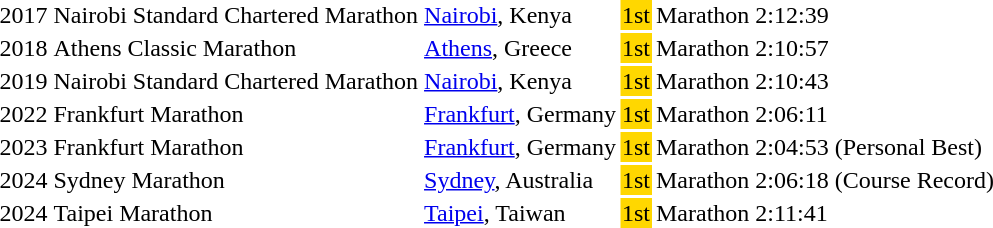<table>
<tr>
<td>2017</td>
<td>Nairobi Standard Chartered Marathon</td>
<td><a href='#'>Nairobi</a>, Kenya</td>
<td bgcolor="gold">1st</td>
<td>Marathon</td>
<td>2:12:39</td>
</tr>
<tr>
<td>2018</td>
<td>Athens Classic Marathon</td>
<td><a href='#'>Athens</a>, Greece</td>
<td bgcolor="gold">1st</td>
<td>Marathon</td>
<td>2:10:57</td>
</tr>
<tr>
<td>2019</td>
<td>Nairobi Standard Chartered Marathon</td>
<td><a href='#'>Nairobi</a>, Kenya</td>
<td bgcolor="gold">1st</td>
<td>Marathon</td>
<td>2:10:43</td>
</tr>
<tr>
<td>2022</td>
<td>Frankfurt Marathon</td>
<td><a href='#'>Frankfurt</a>, Germany</td>
<td bgcolor="gold">1st</td>
<td>Marathon</td>
<td>2:06:11</td>
</tr>
<tr>
<td>2023</td>
<td>Frankfurt Marathon</td>
<td><a href='#'>Frankfurt</a>, Germany</td>
<td bgcolor="gold">1st</td>
<td>Marathon</td>
<td>2:04:53 (Personal Best)</td>
</tr>
<tr>
<td>2024</td>
<td>Sydney Marathon</td>
<td><a href='#'>Sydney</a>, Australia</td>
<td bgcolor="gold">1st</td>
<td>Marathon</td>
<td>2:06:18 (Course Record)</td>
</tr>
<tr>
<td>2024</td>
<td>Taipei Marathon</td>
<td><a href='#'>Taipei</a>, Taiwan</td>
<td bgcolor="gold">1st</td>
<td>Marathon</td>
<td>2:11:41</td>
</tr>
</table>
